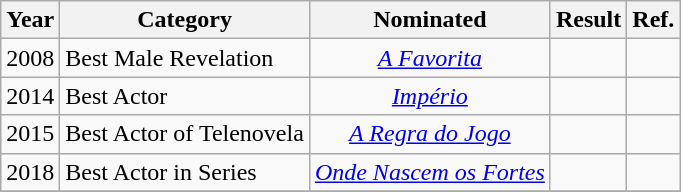<table class="wikitable">
<tr>
<th>Year</th>
<th>Category</th>
<th>Nominated</th>
<th>Result</th>
<th>Ref.</th>
</tr>
<tr>
<td>2008</td>
<td>Best Male Revelation</td>
<td style="text-align:center;"><em><a href='#'>A Favorita</a></em></td>
<td></td>
<td></td>
</tr>
<tr>
<td>2014</td>
<td>Best Actor</td>
<td style="text-align:center;"><em><a href='#'>Império</a></em></td>
<td></td>
<td></td>
</tr>
<tr>
<td>2015</td>
<td>Best Actor of Telenovela</td>
<td style="text-align:center;"><em><a href='#'>A Regra do Jogo</a></em></td>
<td></td>
<td></td>
</tr>
<tr>
<td>2018</td>
<td>Best Actor in Series</td>
<td style="text-align:center;"><em><a href='#'>Onde Nascem os Fortes</a></em></td>
<td></td>
<td></td>
</tr>
<tr>
</tr>
</table>
